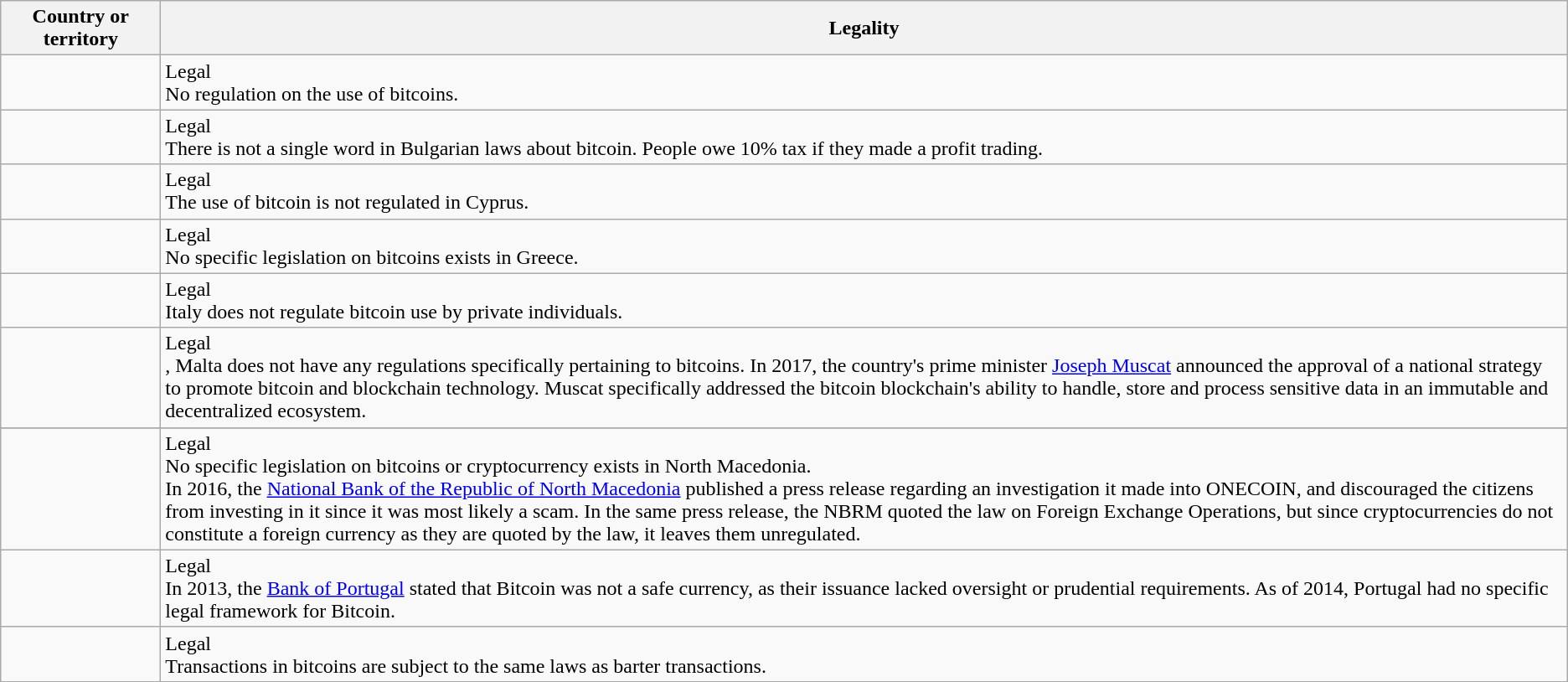<table class="wikitable sortable" style="text-align:left">
<tr>
<th style="width:120px;"><strong>Country or territory</strong></th>
<th><strong>Legality</strong></th>
</tr>
<tr>
<td></td>
<td> Legal<br>No regulation on the use of bitcoins.</td>
</tr>
<tr>
<td></td>
<td> Legal<br>There is not a single word in Bulgarian laws about bitcoin. People owe 10% tax if they made a profit trading.</td>
</tr>
<tr>
<td></td>
<td> Legal<br>The use of bitcoin is not regulated in Cyprus.</td>
</tr>
<tr>
<td></td>
<td> Legal<br>No specific legislation on bitcoins exists in Greece.</td>
</tr>
<tr>
<td></td>
<td> Legal<br>Italy does not regulate bitcoin use by private individuals.</td>
</tr>
<tr>
<td></td>
<td> Legal<br>, Malta does not have any regulations specifically pertaining to bitcoins. In 2017, the country's prime minister <a href='#'>Joseph Muscat</a> announced the approval of a national strategy to promote bitcoin and blockchain technology. Muscat specifically addressed the bitcoin blockchain's ability to handle, store and process sensitive data in an immutable and decentralized ecosystem.</td>
</tr>
<tr>
</tr>
<tr>
<td></td>
<td> Legal<br>No specific legislation on bitcoins or cryptocurrency exists in North Macedonia.<br>In 2016, the <a href='#'>National Bank of the Republic of North Macedonia</a> published a press release regarding an investigation it made into ONECOIN, and discouraged the citizens from investing in it since it was most likely a scam. In the same press release, the NBRM quoted the law on Foreign Exchange Operations, but since cryptocurrencies do not constitute a foreign currency as they are quoted by the law, it leaves them unregulated.</td>
</tr>
<tr>
<td></td>
<td> Legal<br>In 2013, the <a href='#'>Bank of Portugal</a> stated that Bitcoin was not a safe currency, as their issuance lacked oversight or prudential requirements. As of 2014, Portugal had no specific legal framework for Bitcoin. </td>
</tr>
<tr>
<td></td>
<td> Legal<br>Transactions in bitcoins are subject to the same laws as barter transactions.</td>
</tr>
</table>
